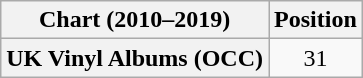<table class="wikitable sortable plainrowheaders" style="text-align:center">
<tr>
<th scope="col">Chart (2010–2019)</th>
<th scope="col">Position</th>
</tr>
<tr>
<th scope="row">UK Vinyl Albums (OCC)</th>
<td>31</td>
</tr>
</table>
